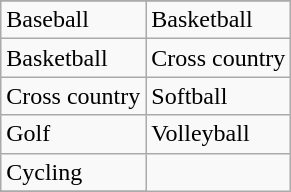<table class="wikitable" style="float:center">
<tr>
</tr>
<tr>
<td>Baseball</td>
<td>Basketball</td>
</tr>
<tr>
<td>Basketball</td>
<td>Cross country</td>
</tr>
<tr>
<td>Cross country</td>
<td>Softball</td>
</tr>
<tr>
<td>Golf</td>
<td>Volleyball</td>
</tr>
<tr>
<td>Cycling</td>
</tr>
<tr>
</tr>
</table>
